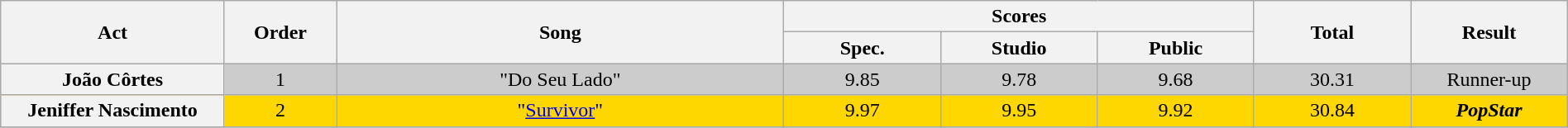<table class="wikitable plainrowheaders" style="text-align:center; width:100%;">
<tr>
<th scope="col" rowspan=2 width="10.0%">Act</th>
<th scope="col" rowspan=2 width="05.0%">Order</th>
<th scope="col" rowspan=2 width="20.0%">Song</th>
<th scope="col" colspan=3 width="20.0%">Scores</th>
<th scope="col" rowspan=2 width="07.0%">Total</th>
<th scope="col" rowspan=2 width="07.0%">Result</th>
</tr>
<tr>
<th scope="col" width="07.0%">Spec.</th>
<th scope="col" width="07.0%">Studio</th>
<th scope="col" width="07.0%">Public</th>
</tr>
<tr bgcolor=CCCCCC>
<th scope="row">João Côrtes</th>
<td>1</td>
<td>"Do Seu Lado"</td>
<td>9.85 </td>
<td>9.78</td>
<td>9.68</td>
<td>30.31</td>
<td>Runner-up</td>
</tr>
<tr bgcolor=FFD700>
<th scope="row">Jeniffer Nascimento</th>
<td>2</td>
<td>"<a href='#'>Survivor</a>"</td>
<td>9.97 </td>
<td>9.95</td>
<td>9.92</td>
<td>30.84</td>
<td><strong><em>PopStar</em></strong></td>
</tr>
<tr>
</tr>
</table>
